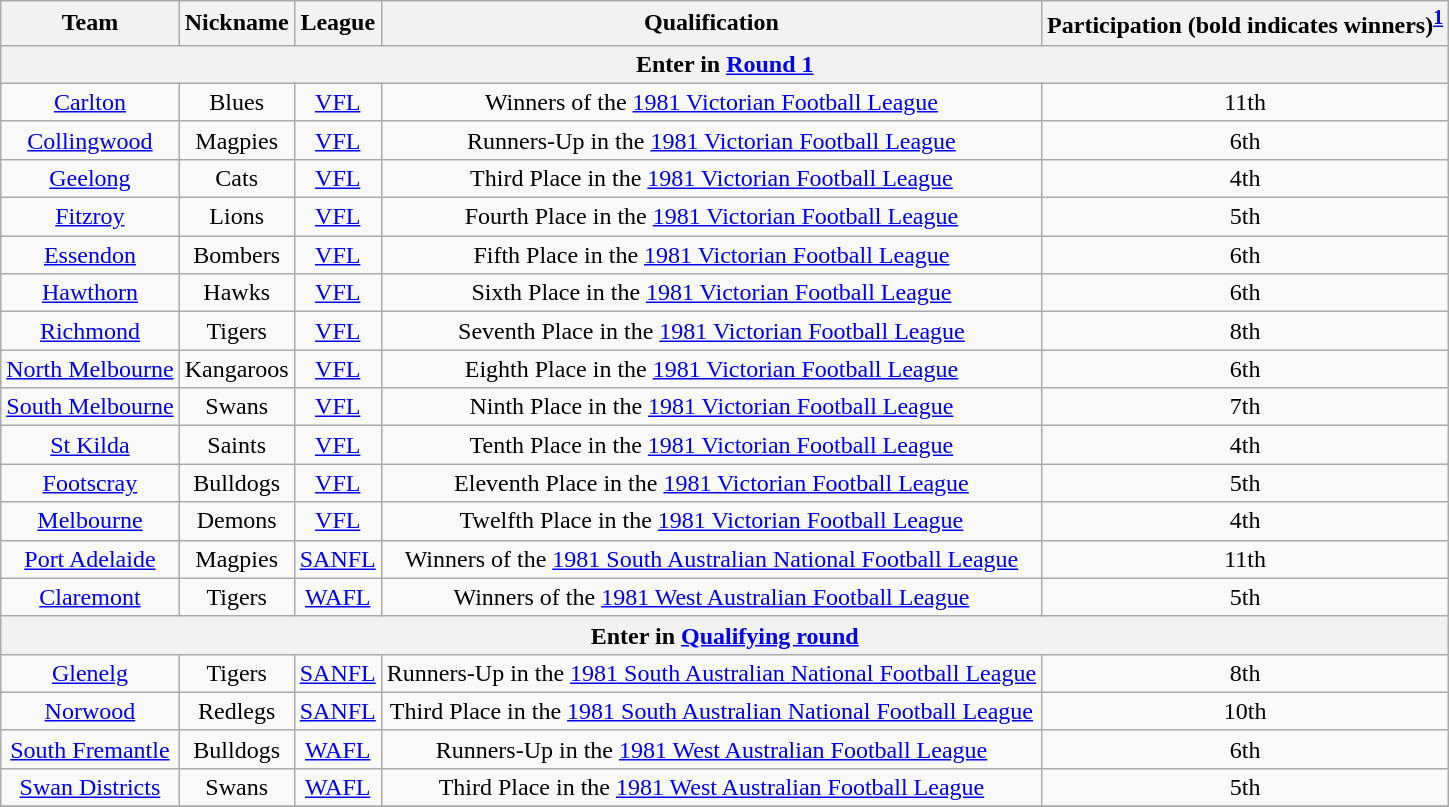<table class="wikitable" style="text-align:center">
<tr>
<th>Team</th>
<th>Nickname</th>
<th>League</th>
<th>Qualification</th>
<th>Participation (bold indicates winners)<sup><strong><a href='#'>1</a></strong></sup></th>
</tr>
<tr>
<th colspan=5>Enter in <a href='#'>Round 1</a></th>
</tr>
<tr>
<td><a href='#'>Carlton</a></td>
<td>Blues</td>
<td><a href='#'>VFL</a></td>
<td>Winners of the <a href='#'>1981 Victorian Football League</a></td>
<td>11th </td>
</tr>
<tr>
<td><a href='#'>Collingwood</a></td>
<td>Magpies</td>
<td><a href='#'>VFL</a></td>
<td>Runners-Up in the <a href='#'>1981 Victorian Football League</a></td>
<td>6th </td>
</tr>
<tr>
<td><a href='#'>Geelong</a></td>
<td>Cats</td>
<td><a href='#'>VFL</a></td>
<td>Third Place in the <a href='#'>1981 Victorian Football League</a></td>
<td>4th </td>
</tr>
<tr>
<td><a href='#'>Fitzroy</a></td>
<td>Lions</td>
<td><a href='#'>VFL</a></td>
<td>Fourth Place in the <a href='#'>1981 Victorian Football League</a></td>
<td>5th </td>
</tr>
<tr>
<td><a href='#'>Essendon</a></td>
<td>Bombers</td>
<td><a href='#'>VFL</a></td>
<td>Fifth Place in the <a href='#'>1981 Victorian Football League</a></td>
<td>6th </td>
</tr>
<tr>
<td><a href='#'>Hawthorn</a></td>
<td>Hawks</td>
<td><a href='#'>VFL</a></td>
<td>Sixth Place in the <a href='#'>1981 Victorian Football League</a></td>
<td>6th </td>
</tr>
<tr>
<td><a href='#'>Richmond</a></td>
<td>Tigers</td>
<td><a href='#'>VFL</a></td>
<td>Seventh Place in the <a href='#'>1981 Victorian Football League</a></td>
<td>8th </td>
</tr>
<tr>
<td><a href='#'>North Melbourne</a></td>
<td>Kangaroos</td>
<td><a href='#'>VFL</a></td>
<td>Eighth Place in the <a href='#'>1981 Victorian Football League</a></td>
<td>6th </td>
</tr>
<tr>
<td><a href='#'>South Melbourne</a></td>
<td>Swans</td>
<td><a href='#'>VFL</a></td>
<td>Ninth Place in the <a href='#'>1981 Victorian Football League</a></td>
<td>7th </td>
</tr>
<tr>
<td><a href='#'>St Kilda</a></td>
<td>Saints</td>
<td><a href='#'>VFL</a></td>
<td>Tenth Place in the <a href='#'>1981 Victorian Football League</a></td>
<td>4th </td>
</tr>
<tr>
<td><a href='#'>Footscray</a></td>
<td>Bulldogs</td>
<td><a href='#'>VFL</a></td>
<td>Eleventh Place in the <a href='#'>1981 Victorian Football League</a></td>
<td>5th </td>
</tr>
<tr>
<td><a href='#'>Melbourne</a></td>
<td>Demons</td>
<td><a href='#'>VFL</a></td>
<td>Twelfth Place in the <a href='#'>1981 Victorian Football League</a></td>
<td>4th </td>
</tr>
<tr>
<td><a href='#'>Port Adelaide</a></td>
<td>Magpies</td>
<td><a href='#'>SANFL</a></td>
<td>Winners of the <a href='#'>1981 South Australian National Football League</a></td>
<td>11th </td>
</tr>
<tr>
<td><a href='#'>Claremont</a></td>
<td>Tigers</td>
<td><a href='#'>WAFL</a></td>
<td>Winners of the <a href='#'>1981 West Australian Football League</a></td>
<td>5th </td>
</tr>
<tr>
<th colspan=5>Enter in <a href='#'>Qualifying round</a></th>
</tr>
<tr>
<td><a href='#'>Glenelg</a></td>
<td>Tigers</td>
<td><a href='#'>SANFL</a></td>
<td>Runners-Up in the <a href='#'>1981 South Australian National Football League</a></td>
<td>8th </td>
</tr>
<tr>
<td><a href='#'>Norwood</a></td>
<td>Redlegs</td>
<td><a href='#'>SANFL</a></td>
<td>Third Place in the <a href='#'>1981 South Australian National Football League</a></td>
<td>10th </td>
</tr>
<tr>
<td><a href='#'>South Fremantle</a></td>
<td>Bulldogs</td>
<td><a href='#'>WAFL</a></td>
<td>Runners-Up in the <a href='#'>1981 West Australian Football League</a></td>
<td>6th </td>
</tr>
<tr>
<td><a href='#'>Swan Districts</a></td>
<td>Swans</td>
<td><a href='#'>WAFL</a></td>
<td>Third Place in the <a href='#'>1981 West Australian Football League</a></td>
<td>5th </td>
</tr>
<tr>
</tr>
</table>
